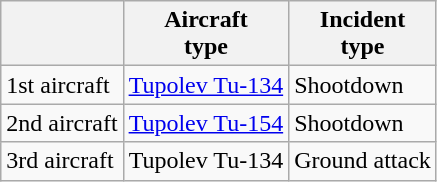<table class = "wikitable">
<tr>
<th></th>
<th>Aircraft<br>type</th>
<th>Incident<br>type</th>
</tr>
<tr>
<td>1st aircraft</td>
<td><a href='#'>Tupolev Tu-134</a></td>
<td>Shootdown</td>
</tr>
<tr>
<td>2nd aircraft</td>
<td><a href='#'>Tupolev Tu-154</a></td>
<td>Shootdown</td>
</tr>
<tr>
<td>3rd aircraft</td>
<td>Tupolev Tu-134</td>
<td>Ground attack</td>
</tr>
</table>
